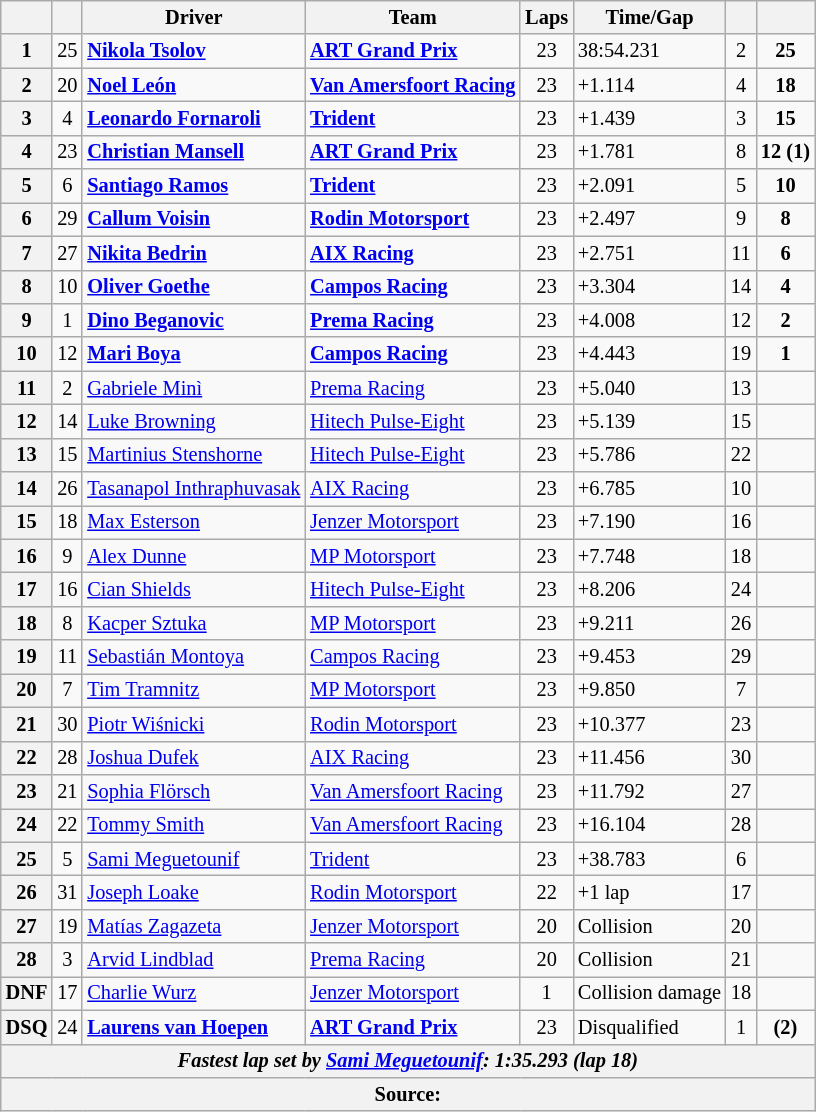<table class="wikitable" style="font-size:85%">
<tr>
<th></th>
<th></th>
<th>Driver</th>
<th>Team</th>
<th>Laps</th>
<th>Time/Gap</th>
<th></th>
<th></th>
</tr>
<tr>
<th>1</th>
<td align="center">25</td>
<td> <strong><a href='#'>Nikola Tsolov</a></strong></td>
<td><strong><a href='#'>ART Grand Prix</a></strong></td>
<td align="center">23</td>
<td>38:54.231</td>
<td align="center">2</td>
<td align="center"><strong>25</strong></td>
</tr>
<tr>
<th>2</th>
<td align="center">20</td>
<td> <strong><a href='#'>Noel León</a></strong></td>
<td><strong><a href='#'>Van Amersfoort Racing</a></strong></td>
<td align="center">23</td>
<td>+1.114</td>
<td align="center">4</td>
<td align="center"><strong>18</strong></td>
</tr>
<tr>
<th>3</th>
<td align="center">4</td>
<td> <strong><a href='#'>Leonardo Fornaroli</a></strong></td>
<td><strong><a href='#'>Trident</a></strong></td>
<td align="center">23</td>
<td>+1.439</td>
<td align="center">3</td>
<td align="center"><strong>15</strong></td>
</tr>
<tr>
<th>4</th>
<td align="center">23</td>
<td> <strong><a href='#'>Christian Mansell</a></strong></td>
<td><strong><a href='#'>ART Grand Prix</a></strong></td>
<td align="center">23</td>
<td>+1.781</td>
<td align="center">8</td>
<td align="center"><strong>12 (1)</strong></td>
</tr>
<tr>
<th>5</th>
<td align="center">6</td>
<td> <strong><a href='#'>Santiago Ramos</a></strong></td>
<td><strong><a href='#'>Trident</a></strong></td>
<td align="center">23</td>
<td>+2.091</td>
<td align="center">5</td>
<td align="center"><strong>10</strong></td>
</tr>
<tr>
<th>6</th>
<td align="center">29</td>
<td> <strong><a href='#'>Callum Voisin</a></strong></td>
<td><strong><a href='#'>Rodin Motorsport</a></strong></td>
<td align="center">23</td>
<td>+2.497</td>
<td align="center">9</td>
<td align="center"><strong>8</strong></td>
</tr>
<tr>
<th>7</th>
<td align="center">27</td>
<td> <strong><a href='#'>Nikita Bedrin</a></strong></td>
<td><strong><a href='#'>AIX Racing</a></strong></td>
<td align="center">23</td>
<td>+2.751</td>
<td align="center">11</td>
<td align="center"><strong>6</strong></td>
</tr>
<tr>
<th>8</th>
<td align="center">10</td>
<td> <strong><a href='#'>Oliver Goethe</a></strong></td>
<td><strong><a href='#'>Campos Racing</a></strong></td>
<td align="center">23</td>
<td>+3.304</td>
<td align="center">14</td>
<td align="center"><strong>4</strong></td>
</tr>
<tr>
<th>9</th>
<td align="center">1</td>
<td> <strong><a href='#'>Dino Beganovic</a></strong></td>
<td><strong><a href='#'>Prema Racing</a></strong></td>
<td align="center">23</td>
<td>+4.008</td>
<td align="center">12</td>
<td align="center"><strong>2</strong></td>
</tr>
<tr>
<th>10</th>
<td align="center">12</td>
<td> <strong><a href='#'>Mari Boya</a></strong></td>
<td><strong><a href='#'>Campos Racing</a></strong></td>
<td align="center">23</td>
<td>+4.443</td>
<td align="center">19</td>
<td align="center"><strong>1</strong></td>
</tr>
<tr>
<th>11</th>
<td align="center">2</td>
<td> <a href='#'>Gabriele Minì</a></td>
<td><a href='#'>Prema Racing</a></td>
<td align="center">23</td>
<td>+5.040</td>
<td align="center">13</td>
<td align="center"></td>
</tr>
<tr>
<th>12</th>
<td align="center">14</td>
<td> <a href='#'>Luke Browning</a></td>
<td><a href='#'>Hitech Pulse-Eight</a></td>
<td align="center">23</td>
<td>+5.139</td>
<td align="center">15</td>
<td align="center"></td>
</tr>
<tr>
<th>13</th>
<td align="center">15</td>
<td> <a href='#'>Martinius Stenshorne</a></td>
<td><a href='#'>Hitech Pulse-Eight</a></td>
<td align="center">23</td>
<td>+5.786</td>
<td align="center">22</td>
<td align="center"></td>
</tr>
<tr>
<th>14</th>
<td align="center">26</td>
<td> <a href='#'>Tasanapol Inthraphuvasak</a></td>
<td><a href='#'>AIX Racing</a></td>
<td align="center">23</td>
<td>+6.785</td>
<td align="center">10</td>
<td align="center"></td>
</tr>
<tr>
<th>15</th>
<td align="center">18</td>
<td> <a href='#'>Max Esterson</a></td>
<td><a href='#'>Jenzer Motorsport</a></td>
<td align="center">23</td>
<td>+7.190</td>
<td align="center">16</td>
<td align="center"></td>
</tr>
<tr>
<th>16</th>
<td align="center">9</td>
<td> <a href='#'>Alex Dunne</a></td>
<td><a href='#'>MP Motorsport</a></td>
<td align="center">23</td>
<td>+7.748</td>
<td align="center">18</td>
<td align="center"></td>
</tr>
<tr>
<th>17</th>
<td align="center">16</td>
<td> <a href='#'>Cian Shields</a></td>
<td><a href='#'>Hitech Pulse-Eight</a></td>
<td align="center">23</td>
<td>+8.206</td>
<td align="center">24</td>
<td align="center"></td>
</tr>
<tr>
<th>18</th>
<td align="center">8</td>
<td> <a href='#'>Kacper Sztuka</a></td>
<td><a href='#'>MP Motorsport</a></td>
<td align="center">23</td>
<td>+9.211</td>
<td align="center">26</td>
<td align="center"></td>
</tr>
<tr>
<th>19</th>
<td align="center">11</td>
<td> <a href='#'>Sebastián Montoya</a></td>
<td><a href='#'>Campos Racing</a></td>
<td align="center">23</td>
<td>+9.453</td>
<td align="center">29</td>
<td align="center"></td>
</tr>
<tr>
<th>20</th>
<td align="center">7</td>
<td> <a href='#'>Tim Tramnitz</a></td>
<td><a href='#'>MP Motorsport</a></td>
<td align="center">23</td>
<td>+9.850</td>
<td align="center">7</td>
<td align="center"></td>
</tr>
<tr>
<th>21</th>
<td align="center">30</td>
<td> <a href='#'>Piotr Wiśnicki</a></td>
<td><a href='#'>Rodin Motorsport</a></td>
<td align="center">23</td>
<td>+10.377</td>
<td align="center">23</td>
<td align="center"></td>
</tr>
<tr>
<th>22</th>
<td align="center">28</td>
<td> <a href='#'>Joshua Dufek</a></td>
<td><a href='#'>AIX Racing</a></td>
<td align="center">23</td>
<td>+11.456</td>
<td align="center">30</td>
<td align="center"></td>
</tr>
<tr>
<th>23</th>
<td align="center">21</td>
<td> <a href='#'>Sophia Flörsch</a></td>
<td><a href='#'>Van Amersfoort Racing</a></td>
<td align="center">23</td>
<td>+11.792</td>
<td align="center">27</td>
<td align="center"></td>
</tr>
<tr>
<th>24</th>
<td align="center">22</td>
<td> <a href='#'>Tommy Smith</a></td>
<td><a href='#'>Van Amersfoort Racing</a></td>
<td align="center">23</td>
<td>+16.104</td>
<td align="center">28</td>
<td align="center"></td>
</tr>
<tr>
<th>25</th>
<td align="center">5</td>
<td> <a href='#'>Sami Meguetounif</a></td>
<td><a href='#'>Trident</a></td>
<td align="center">23</td>
<td>+38.783</td>
<td align="center">6</td>
<td align="center"></td>
</tr>
<tr>
<th>26</th>
<td align="center">31</td>
<td> <a href='#'>Joseph Loake</a></td>
<td><a href='#'>Rodin Motorsport</a></td>
<td align="center">22</td>
<td>+1 lap</td>
<td align="center">17</td>
<td align="center"></td>
</tr>
<tr>
<th>27</th>
<td align="center">19</td>
<td> <a href='#'>Matías Zagazeta</a></td>
<td><a href='#'>Jenzer Motorsport</a></td>
<td align="center">20</td>
<td>Collision</td>
<td align="center">20</td>
<td align="center"></td>
</tr>
<tr>
<th>28</th>
<td align="center">3</td>
<td> <a href='#'>Arvid Lindblad</a></td>
<td><a href='#'>Prema Racing</a></td>
<td align="center">20</td>
<td>Collision</td>
<td align="center">21</td>
<td align="center"></td>
</tr>
<tr>
<th>DNF</th>
<td align="center">17</td>
<td> <a href='#'>Charlie Wurz</a></td>
<td><a href='#'>Jenzer Motorsport</a></td>
<td align="center">1</td>
<td>Collision damage</td>
<td align="center">18</td>
<td align="center"></td>
</tr>
<tr>
<th>DSQ</th>
<td align="center">24</td>
<td> <strong><a href='#'>Laurens van Hoepen</a></strong></td>
<td><strong><a href='#'>ART Grand Prix</a></strong></td>
<td align="center">23</td>
<td>Disqualified</td>
<td align="center">1</td>
<td align="center"><strong>(2)</strong></td>
</tr>
<tr>
<th colspan="8"><em>Fastest lap set by  <a href='#'>Sami Meguetounif</a>: 1:35.293 (lap 18)</em></th>
</tr>
<tr>
<th colspan="8">Source:</th>
</tr>
</table>
